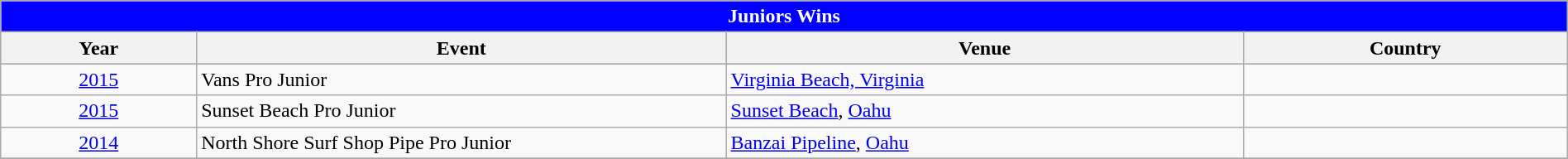<table class="wikitable" style="width:100%;">
<tr>
<td colspan=4; style="background: blue; color: white" align="center"><strong>Juniors Wins</strong></td>
</tr>
<tr bgcolor=#bdb76b>
<th>Year</th>
<th width=   33.8%>Event</th>
<th width=     33%>Venue</th>
<th>Country</th>
</tr>
<tr>
<td style=text-align:center><a href='#'>2015</a></td>
<td>Vans Pro Junior</td>
<td><a href='#'>Virginia Beach, Virginia</a></td>
<td></td>
</tr>
<tr>
<td style=text-align:center><a href='#'>2015</a></td>
<td>Sunset Beach Pro Junior</td>
<td><a href='#'>Sunset Beach</a>, <a href='#'>Oahu</a></td>
<td></td>
</tr>
<tr>
<td style=text-align:center><a href='#'>2014</a></td>
<td>North Shore Surf Shop Pipe Pro Junior</td>
<td><a href='#'>Banzai Pipeline</a>, <a href='#'>Oahu</a></td>
<td></td>
</tr>
<tr>
</tr>
</table>
